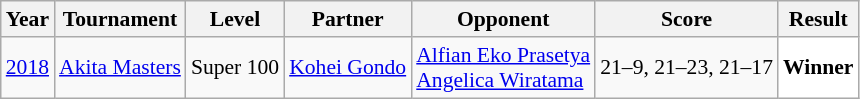<table class="sortable wikitable" style="font-size: 90%;">
<tr>
<th>Year</th>
<th>Tournament</th>
<th>Level</th>
<th>Partner</th>
<th>Opponent</th>
<th>Score</th>
<th>Result</th>
</tr>
<tr>
<td align="center"><a href='#'>2018</a></td>
<td align="left"><a href='#'>Akita Masters</a></td>
<td align="left">Super 100</td>
<td align="left"> <a href='#'>Kohei Gondo</a></td>
<td align="left"> <a href='#'>Alfian Eko Prasetya</a><br> <a href='#'>Angelica Wiratama</a></td>
<td align="left">21–9, 21–23, 21–17</td>
<td style="text-align:left; background:white"><strong> Winner</strong></td>
</tr>
</table>
